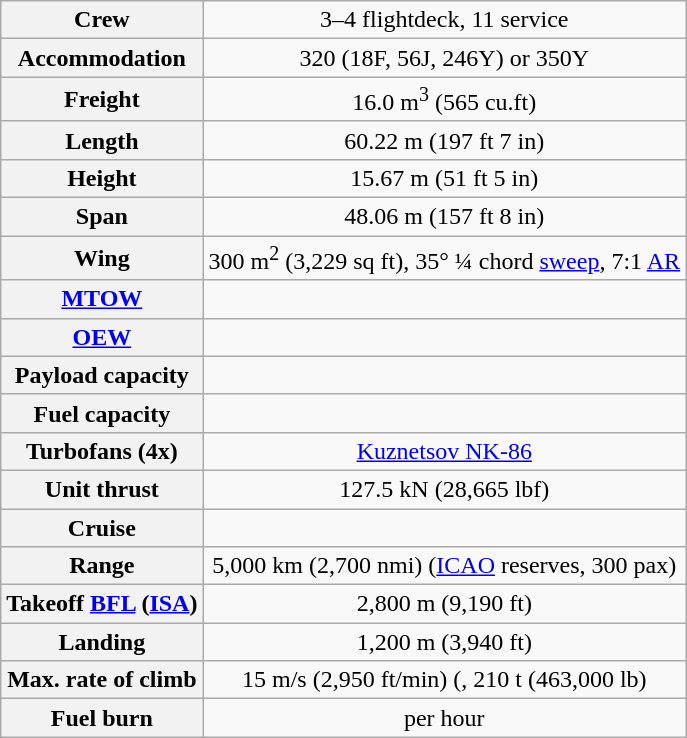<table style="text-align: center; " class="wikitable">
<tr>
<th>Crew</th>
<td>3–4 flightdeck, 11 service</td>
</tr>
<tr>
<th>Accommodation</th>
<td>320 (18F, 56J, 246Y) or 350Y</td>
</tr>
<tr>
<th>Freight</th>
<td>16.0 m<sup>3</sup> (565 cu.ft)</td>
</tr>
<tr>
<th>Length</th>
<td>60.22 m (197 ft 7 in)</td>
</tr>
<tr>
<th>Height</th>
<td>15.67 m (51 ft 5 in)</td>
</tr>
<tr>
<th>Span</th>
<td>48.06 m (157 ft 8 in)</td>
</tr>
<tr>
<th>Wing</th>
<td>300 m<sup>2</sup> (3,229 sq ft), 35° ¼ chord <a href='#'>sweep</a>, 7:1 <a href='#'>AR</a></td>
</tr>
<tr>
<th><a href='#'>MTOW</a></th>
<td></td>
</tr>
<tr>
<th><a href='#'>OEW</a></th>
<td></td>
</tr>
<tr>
<th>Payload capacity</th>
<td></td>
</tr>
<tr>
<th>Fuel capacity</th>
<td></td>
</tr>
<tr>
<th>Turbofans (4x)</th>
<td><a href='#'>Kuznetsov NK-86</a></td>
</tr>
<tr>
<th>Unit thrust</th>
<td>127.5 kN (28,665 lbf)</td>
</tr>
<tr>
<th>Cruise</th>
<td></td>
</tr>
<tr>
<th>Range</th>
<td>5,000 km (2,700 nmi) (<a href='#'>ICAO</a> reserves, 300 pax)</td>
</tr>
<tr>
<th>Takeoff <a href='#'>BFL</a> (<a href='#'>ISA</a>)</th>
<td>2,800 m (9,190 ft)</td>
</tr>
<tr>
<th>Landing</th>
<td>1,200 m (3,940 ft)</td>
</tr>
<tr>
<th>Max. rate of climb</th>
<td>15 m/s (2,950 ft/min) (, 210 t (463,000 lb)</td>
</tr>
<tr>
<th>Fuel burn</th>
<td> per hour</td>
</tr>
</table>
